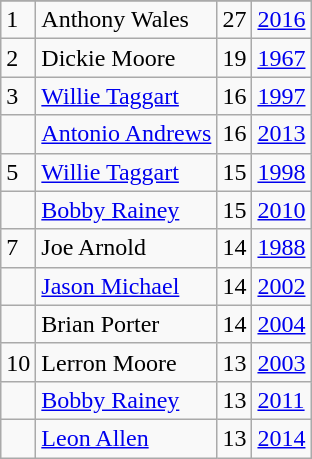<table class="wikitable">
<tr>
</tr>
<tr>
<td>1</td>
<td>Anthony Wales</td>
<td>27</td>
<td><a href='#'>2016</a></td>
</tr>
<tr>
<td>2</td>
<td>Dickie Moore</td>
<td>19</td>
<td><a href='#'>1967</a></td>
</tr>
<tr>
<td>3</td>
<td><a href='#'>Willie Taggart</a></td>
<td>16</td>
<td><a href='#'>1997</a></td>
</tr>
<tr>
<td></td>
<td><a href='#'>Antonio Andrews</a></td>
<td>16</td>
<td><a href='#'>2013</a></td>
</tr>
<tr>
<td>5</td>
<td><a href='#'>Willie Taggart</a></td>
<td>15</td>
<td><a href='#'>1998</a></td>
</tr>
<tr>
<td></td>
<td><a href='#'>Bobby Rainey</a></td>
<td>15</td>
<td><a href='#'>2010</a></td>
</tr>
<tr>
<td>7</td>
<td>Joe Arnold</td>
<td>14</td>
<td><a href='#'>1988</a></td>
</tr>
<tr>
<td></td>
<td><a href='#'>Jason Michael</a></td>
<td>14</td>
<td><a href='#'>2002</a></td>
</tr>
<tr>
<td></td>
<td>Brian Porter</td>
<td>14</td>
<td><a href='#'>2004</a></td>
</tr>
<tr>
<td>10</td>
<td>Lerron Moore</td>
<td>13</td>
<td><a href='#'>2003</a></td>
</tr>
<tr>
<td></td>
<td><a href='#'>Bobby Rainey</a></td>
<td>13</td>
<td><a href='#'>2011</a></td>
</tr>
<tr>
<td></td>
<td><a href='#'>Leon Allen</a></td>
<td>13</td>
<td><a href='#'>2014</a></td>
</tr>
</table>
